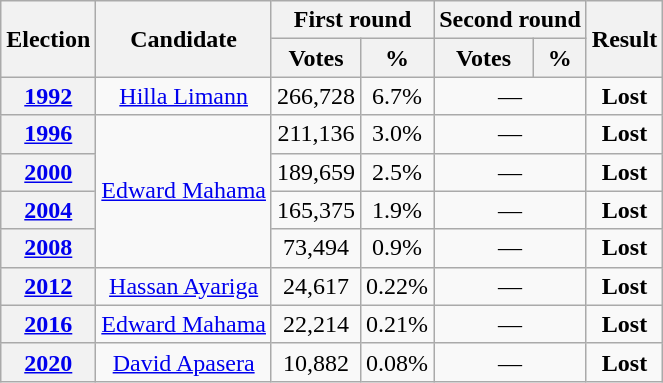<table class="wikitable" style="text-align:center">
<tr>
<th rowspan="2">Election</th>
<th rowspan="2">Candidate</th>
<th colspan="2">First round</th>
<th colspan="2">Second round</th>
<th rowspan="2">Result</th>
</tr>
<tr>
<th>Votes</th>
<th>%</th>
<th>Votes</th>
<th>%</th>
</tr>
<tr>
<th align=center><a href='#'>1992</a></th>
<td align=center><a href='#'>Hilla Limann</a></td>
<td align=center>266,728</td>
<td align=center>6.7%</td>
<td colspan="2">—</td>
<td><strong>Lost</strong> </td>
</tr>
<tr>
<th align=center><a href='#'>1996</a></th>
<td rowspan=4 align=center><a href='#'>Edward Mahama</a></td>
<td align=center>211,136</td>
<td align=center>3.0%</td>
<td colspan="2">—</td>
<td><strong>Lost</strong> </td>
</tr>
<tr>
<th align=center><a href='#'>2000</a></th>
<td align=center>189,659</td>
<td align=center>2.5%</td>
<td colspan="2">—</td>
<td><strong>Lost</strong> </td>
</tr>
<tr>
<th align=center><a href='#'>2004</a></th>
<td align=center>165,375</td>
<td align=center>1.9%</td>
<td colspan="2">—</td>
<td><strong>Lost</strong> </td>
</tr>
<tr>
<th align=center><a href='#'>2008</a></th>
<td align=center>73,494</td>
<td align=center>0.9%</td>
<td colspan="2">—</td>
<td><strong>Lost</strong> </td>
</tr>
<tr>
<th align=center><a href='#'>2012</a></th>
<td align=center><a href='#'>Hassan Ayariga</a></td>
<td align=center>24,617</td>
<td align=center>0.22%</td>
<td colspan="2">—</td>
<td><strong>Lost</strong> </td>
</tr>
<tr>
<th align=center><a href='#'>2016</a></th>
<td align=center><a href='#'>Edward Mahama</a></td>
<td align=center>22,214</td>
<td align=center>0.21%</td>
<td colspan="2">—</td>
<td><strong>Lost</strong> </td>
</tr>
<tr>
<th align=center><a href='#'>2020</a></th>
<td align=center><a href='#'>David Apasera</a></td>
<td align=center>10,882</td>
<td align=center>0.08%</td>
<td colspan="2">—</td>
<td><strong>Lost</strong> </td>
</tr>
</table>
